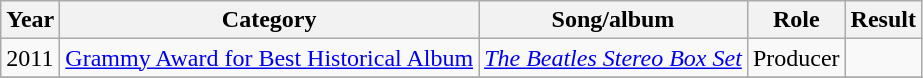<table class="wikitable">
<tr>
<th>Year</th>
<th>Category</th>
<th>Song/album</th>
<th>Role</th>
<th>Result</th>
</tr>
<tr>
<td>2011</td>
<td><a href='#'>Grammy Award for Best Historical Album</a></td>
<td><em><a href='#'>The Beatles Stereo Box Set</a></em></td>
<td>Producer</td>
<td></td>
</tr>
<tr>
</tr>
</table>
